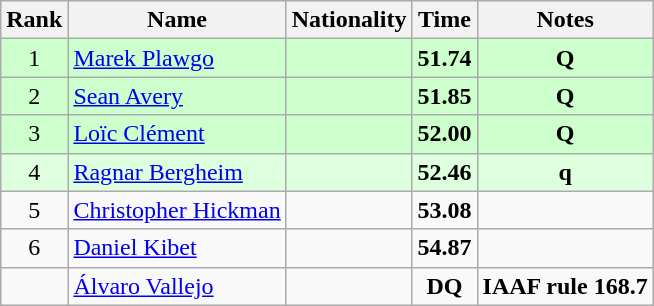<table class="wikitable sortable" style="text-align:center">
<tr>
<th>Rank</th>
<th>Name</th>
<th>Nationality</th>
<th>Time</th>
<th>Notes</th>
</tr>
<tr bgcolor=ccffcc>
<td>1</td>
<td align=left><a href='#'>Marek Plawgo</a></td>
<td align=left></td>
<td><strong>51.74</strong></td>
<td><strong>Q</strong></td>
</tr>
<tr bgcolor=ccffcc>
<td>2</td>
<td align=left><a href='#'>Sean Avery</a></td>
<td align=left></td>
<td><strong>51.85</strong></td>
<td><strong>Q</strong></td>
</tr>
<tr bgcolor=ccffcc>
<td>3</td>
<td align=left><a href='#'>Loïc Clément</a></td>
<td align=left></td>
<td><strong>52.00</strong></td>
<td><strong>Q</strong></td>
</tr>
<tr bgcolor=ddffdd>
<td>4</td>
<td align=left><a href='#'>Ragnar Bergheim</a></td>
<td align=left></td>
<td><strong>52.46</strong></td>
<td><strong>q</strong></td>
</tr>
<tr>
<td>5</td>
<td align=left><a href='#'>Christopher Hickman</a></td>
<td align=left></td>
<td><strong>53.08</strong></td>
<td></td>
</tr>
<tr>
<td>6</td>
<td align=left><a href='#'>Daniel Kibet</a></td>
<td align=left></td>
<td><strong>54.87</strong></td>
<td></td>
</tr>
<tr>
<td></td>
<td align=left><a href='#'>Álvaro Vallejo</a></td>
<td align=left></td>
<td><strong>DQ</strong></td>
<td><strong>IAAF rule 168.7</strong></td>
</tr>
</table>
